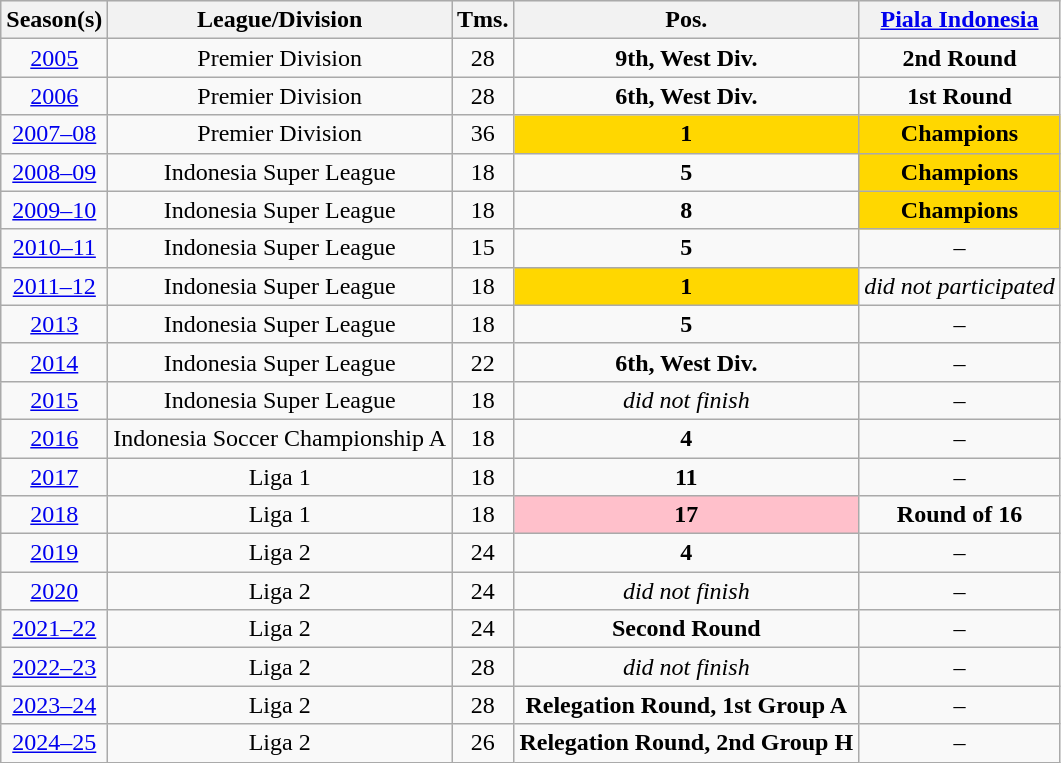<table class="wikitable" style="text-align:center">
<tr style="background:#efefef;">
<th>Season(s)</th>
<th>League/Division</th>
<th>Tms.</th>
<th>Pos.</th>
<th><a href='#'>Piala Indonesia</a></th>
</tr>
<tr>
<td><a href='#'>2005</a></td>
<td>Premier Division</td>
<td>28</td>
<td><strong>9th, West Div.</strong></td>
<td><strong>2nd Round</strong></td>
</tr>
<tr>
<td><a href='#'>2006</a></td>
<td>Premier Division</td>
<td>28</td>
<td><strong>6th, West Div.</strong></td>
<td><strong>1st Round</strong></td>
</tr>
<tr>
<td><a href='#'>2007–08</a></td>
<td>Premier Division</td>
<td>36</td>
<td style="background:gold;"><strong>1</strong></td>
<td style="background:gold;"><strong>Champions</strong></td>
</tr>
<tr>
<td><a href='#'>2008–09</a></td>
<td>Indonesia Super League</td>
<td>18</td>
<td><strong>5</strong></td>
<td style="background:gold;"><strong>Champions</strong></td>
</tr>
<tr>
<td><a href='#'>2009–10</a></td>
<td>Indonesia Super League</td>
<td>18</td>
<td><strong>8</strong></td>
<td style="background:gold;"><strong>Champions</strong></td>
</tr>
<tr>
<td><a href='#'>2010–11</a></td>
<td>Indonesia Super League</td>
<td>15</td>
<td><strong>5</strong></td>
<td>–</td>
</tr>
<tr>
<td><a href='#'>2011–12</a></td>
<td>Indonesia Super League</td>
<td>18</td>
<td style="background:gold;"><strong>1</strong></td>
<td><em>did not participated</em></td>
</tr>
<tr>
<td><a href='#'>2013</a></td>
<td>Indonesia Super League</td>
<td>18</td>
<td><strong>5</strong></td>
<td>–</td>
</tr>
<tr>
<td><a href='#'>2014</a></td>
<td>Indonesia Super League</td>
<td>22</td>
<td><strong>6th, West Div.</strong></td>
<td>–</td>
</tr>
<tr>
<td><a href='#'>2015</a></td>
<td>Indonesia Super League</td>
<td>18</td>
<td><em>did not finish</em></td>
<td>–</td>
</tr>
<tr>
<td><a href='#'>2016</a></td>
<td>Indonesia Soccer Championship A</td>
<td>18</td>
<td><strong>4</strong></td>
<td>–</td>
</tr>
<tr>
<td><a href='#'>2017</a></td>
<td>Liga 1</td>
<td>18</td>
<td><strong>11</strong></td>
<td>–</td>
</tr>
<tr>
<td><a href='#'>2018</a></td>
<td>Liga 1</td>
<td>18</td>
<td style="background:pink;"><strong>17</strong></td>
<td><strong>Round of 16</strong></td>
</tr>
<tr>
<td><a href='#'>2019</a></td>
<td>Liga 2</td>
<td>24</td>
<td><strong>4</strong></td>
<td>–</td>
</tr>
<tr>
<td><a href='#'>2020</a></td>
<td>Liga 2</td>
<td>24</td>
<td><em>did not finish</em></td>
<td>–</td>
</tr>
<tr>
<td><a href='#'>2021–22</a></td>
<td>Liga 2</td>
<td>24</td>
<td><strong>Second Round</strong></td>
<td>–</td>
</tr>
<tr>
<td><a href='#'>2022–23</a></td>
<td>Liga 2</td>
<td>28</td>
<td><em>did not finish</em></td>
<td>–</td>
</tr>
<tr>
<td><a href='#'>2023–24</a></td>
<td>Liga 2</td>
<td>28</td>
<td><strong>Relegation Round, 1st Group A</strong></td>
<td>–</td>
</tr>
<tr>
<td><a href='#'>2024–25</a></td>
<td>Liga 2</td>
<td>26</td>
<td><strong>Relegation Round, 2nd Group H</strong></td>
<td>–</td>
</tr>
</table>
